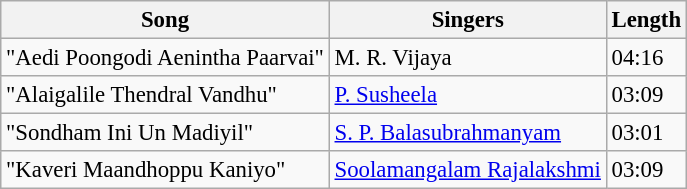<table class="wikitable" style="font-size:95%;">
<tr>
<th>Song</th>
<th>Singers</th>
<th>Length</th>
</tr>
<tr>
<td>"Aedi Poongodi Aenintha Paarvai"</td>
<td>M. R. Vijaya</td>
<td>04:16</td>
</tr>
<tr>
<td>"Alaigalile Thendral Vandhu"</td>
<td><a href='#'>P. Susheela</a></td>
<td>03:09</td>
</tr>
<tr>
<td>"Sondham Ini Un Madiyil"</td>
<td><a href='#'>S. P. Balasubrahmanyam</a></td>
<td>03:01</td>
</tr>
<tr>
<td>"Kaveri Maandhoppu Kaniyo"</td>
<td><a href='#'>Soolamangalam Rajalakshmi</a></td>
<td>03:09</td>
</tr>
</table>
